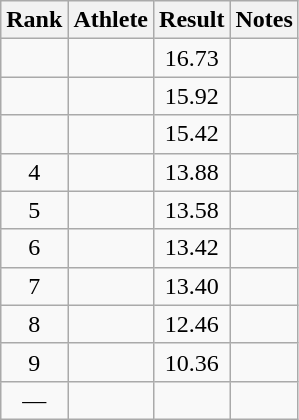<table class="wikitable">
<tr>
<th>Rank</th>
<th>Athlete</th>
<th>Result</th>
<th>Notes</th>
</tr>
<tr align=center>
<td></td>
<td align=left></td>
<td>16.73</td>
<td></td>
</tr>
<tr align=center>
<td></td>
<td align=left></td>
<td>15.92</td>
<td></td>
</tr>
<tr align=center>
<td></td>
<td align=left></td>
<td>15.42</td>
<td></td>
</tr>
<tr align=center>
<td>4</td>
<td align=left></td>
<td>13.88</td>
<td></td>
</tr>
<tr align=center>
<td>5</td>
<td align=left></td>
<td>13.58</td>
<td></td>
</tr>
<tr align=center>
<td>6</td>
<td align=left></td>
<td>13.42</td>
<td></td>
</tr>
<tr align=center>
<td>7</td>
<td align=left></td>
<td>13.40</td>
<td></td>
</tr>
<tr align=center>
<td>8</td>
<td align=left></td>
<td>12.46</td>
<td></td>
</tr>
<tr align=center>
<td>9</td>
<td align=left></td>
<td>10.36</td>
<td></td>
</tr>
<tr align=center>
<td>—</td>
<td align=left></td>
<td></td>
<td></td>
</tr>
</table>
